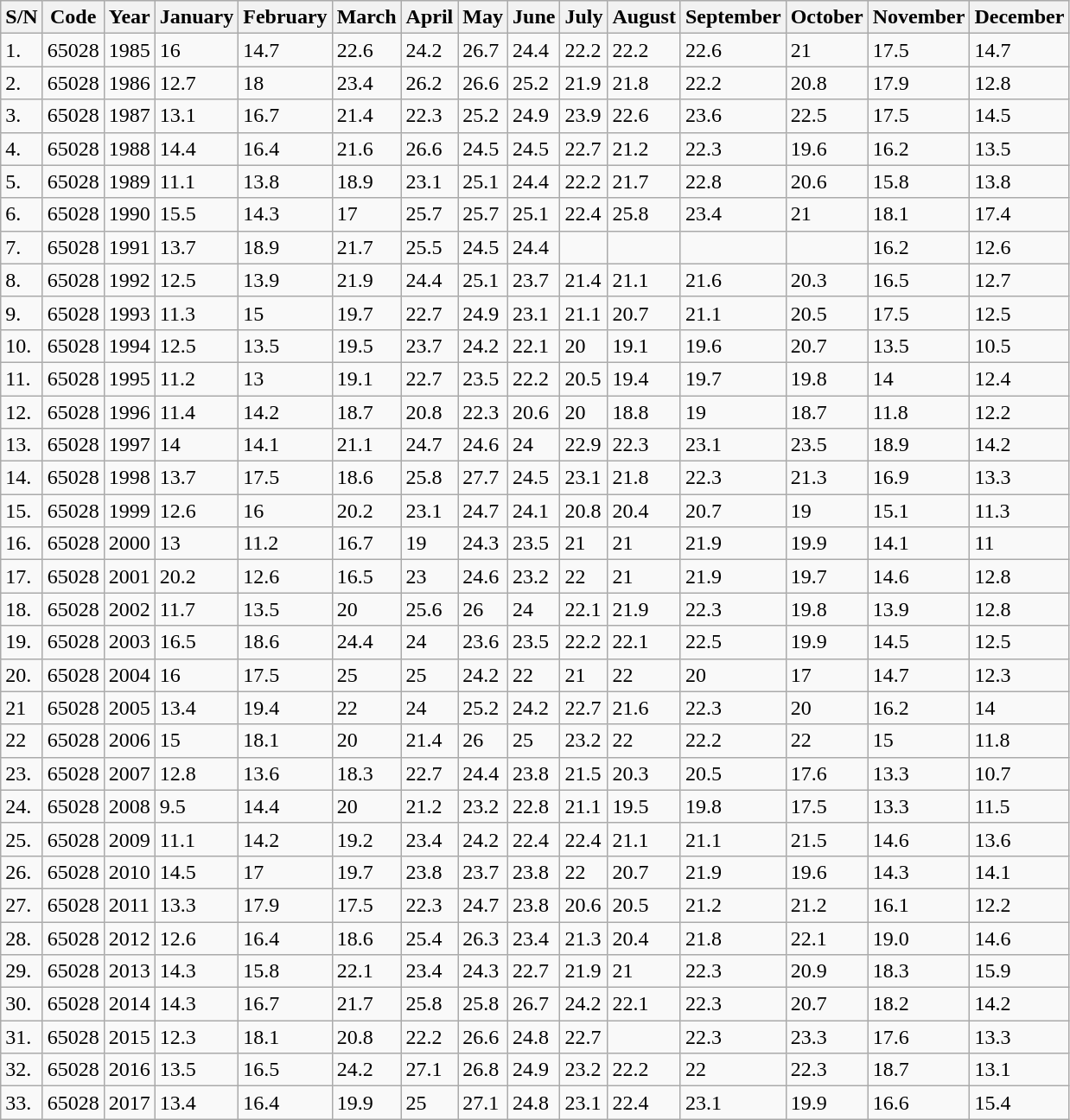<table class="wikitable">
<tr>
<th>S/N</th>
<th>Code</th>
<th>Year</th>
<th>January</th>
<th>February</th>
<th>March</th>
<th>April</th>
<th>May</th>
<th>June</th>
<th>July</th>
<th>August</th>
<th>September</th>
<th>October</th>
<th>November</th>
<th>December</th>
</tr>
<tr>
<td>1.</td>
<td>65028</td>
<td>1985</td>
<td>16</td>
<td>14.7</td>
<td>22.6</td>
<td>24.2</td>
<td>26.7</td>
<td>24.4</td>
<td>22.2</td>
<td>22.2</td>
<td>22.6</td>
<td>21</td>
<td>17.5</td>
<td>14.7</td>
</tr>
<tr>
<td>2.</td>
<td>65028</td>
<td>1986</td>
<td>12.7</td>
<td>18</td>
<td>23.4</td>
<td>26.2</td>
<td>26.6</td>
<td>25.2</td>
<td>21.9</td>
<td>21.8</td>
<td>22.2</td>
<td>20.8</td>
<td>17.9</td>
<td>12.8</td>
</tr>
<tr>
<td>3.</td>
<td>65028</td>
<td>1987</td>
<td>13.1</td>
<td>16.7</td>
<td>21.4</td>
<td>22.3</td>
<td>25.2</td>
<td>24.9</td>
<td>23.9</td>
<td>22.6</td>
<td>23.6</td>
<td>22.5</td>
<td>17.5</td>
<td>14.5</td>
</tr>
<tr>
<td>4.</td>
<td>65028</td>
<td>1988</td>
<td>14.4</td>
<td>16.4</td>
<td>21.6</td>
<td>26.6</td>
<td>24.5</td>
<td>24.5</td>
<td>22.7</td>
<td>21.2</td>
<td>22.3</td>
<td>19.6</td>
<td>16.2</td>
<td>13.5</td>
</tr>
<tr>
<td>5.</td>
<td>65028</td>
<td>1989</td>
<td>11.1</td>
<td>13.8</td>
<td>18.9</td>
<td>23.1</td>
<td>25.1</td>
<td>24.4</td>
<td>22.2</td>
<td>21.7</td>
<td>22.8</td>
<td>20.6</td>
<td>15.8</td>
<td>13.8</td>
</tr>
<tr>
<td>6.</td>
<td>65028</td>
<td>1990</td>
<td>15.5</td>
<td>14.3</td>
<td>17</td>
<td>25.7</td>
<td>25.7</td>
<td>25.1</td>
<td>22.4</td>
<td>25.8</td>
<td>23.4</td>
<td>21</td>
<td>18.1</td>
<td>17.4</td>
</tr>
<tr>
<td>7.</td>
<td>65028</td>
<td>1991</td>
<td>13.7</td>
<td>18.9</td>
<td>21.7</td>
<td>25.5</td>
<td>24.5</td>
<td>24.4</td>
<td></td>
<td></td>
<td></td>
<td></td>
<td>16.2</td>
<td>12.6</td>
</tr>
<tr>
<td>8.</td>
<td>65028</td>
<td>1992</td>
<td>12.5</td>
<td>13.9</td>
<td>21.9</td>
<td>24.4</td>
<td>25.1</td>
<td>23.7</td>
<td>21.4</td>
<td>21.1</td>
<td>21.6</td>
<td>20.3</td>
<td>16.5</td>
<td>12.7</td>
</tr>
<tr>
<td>9.</td>
<td>65028</td>
<td>1993</td>
<td>11.3</td>
<td>15</td>
<td>19.7</td>
<td>22.7</td>
<td>24.9</td>
<td>23.1</td>
<td>21.1</td>
<td>20.7</td>
<td>21.1</td>
<td>20.5</td>
<td>17.5</td>
<td>12.5</td>
</tr>
<tr>
<td>10.</td>
<td>65028</td>
<td>1994</td>
<td>12.5</td>
<td>13.5</td>
<td>19.5</td>
<td>23.7</td>
<td>24.2</td>
<td>22.1</td>
<td>20</td>
<td>19.1</td>
<td>19.6</td>
<td>20.7</td>
<td>13.5</td>
<td>10.5</td>
</tr>
<tr>
<td>11.</td>
<td>65028</td>
<td>1995</td>
<td>11.2</td>
<td>13</td>
<td>19.1</td>
<td>22.7</td>
<td>23.5</td>
<td>22.2</td>
<td>20.5</td>
<td>19.4</td>
<td>19.7</td>
<td>19.8</td>
<td>14</td>
<td>12.4</td>
</tr>
<tr>
<td>12.</td>
<td>65028</td>
<td>1996</td>
<td>11.4</td>
<td>14.2</td>
<td>18.7</td>
<td>20.8</td>
<td>22.3</td>
<td>20.6</td>
<td>20</td>
<td>18.8</td>
<td>19</td>
<td>18.7</td>
<td>11.8</td>
<td>12.2</td>
</tr>
<tr>
<td>13.</td>
<td>65028</td>
<td>1997</td>
<td>14</td>
<td>14.1</td>
<td>21.1</td>
<td>24.7</td>
<td>24.6</td>
<td>24</td>
<td>22.9</td>
<td>22.3</td>
<td>23.1</td>
<td>23.5</td>
<td>18.9</td>
<td>14.2</td>
</tr>
<tr>
<td>14.</td>
<td>65028</td>
<td>1998</td>
<td>13.7</td>
<td>17.5</td>
<td>18.6</td>
<td>25.8</td>
<td>27.7</td>
<td>24.5</td>
<td>23.1</td>
<td>21.8</td>
<td>22.3</td>
<td>21.3</td>
<td>16.9</td>
<td>13.3</td>
</tr>
<tr>
<td>15.</td>
<td>65028</td>
<td>1999</td>
<td>12.6</td>
<td>16</td>
<td>20.2</td>
<td>23.1</td>
<td>24.7</td>
<td>24.1</td>
<td>20.8</td>
<td>20.4</td>
<td>20.7</td>
<td>19</td>
<td>15.1</td>
<td>11.3</td>
</tr>
<tr>
<td>16.</td>
<td>65028</td>
<td>2000</td>
<td>13</td>
<td>11.2</td>
<td>16.7</td>
<td>19</td>
<td>24.3</td>
<td>23.5</td>
<td>21</td>
<td>21</td>
<td>21.9</td>
<td>19.9</td>
<td>14.1</td>
<td>11</td>
</tr>
<tr>
<td>17.</td>
<td>65028</td>
<td>2001</td>
<td>20.2</td>
<td>12.6</td>
<td>16.5</td>
<td>23</td>
<td>24.6</td>
<td>23.2</td>
<td>22</td>
<td>21</td>
<td>21.9</td>
<td>19.7</td>
<td>14.6</td>
<td>12.8</td>
</tr>
<tr>
<td>18.</td>
<td>65028</td>
<td>2002</td>
<td>11.7</td>
<td>13.5</td>
<td>20</td>
<td>25.6</td>
<td>26</td>
<td>24</td>
<td>22.1</td>
<td>21.9</td>
<td>22.3</td>
<td>19.8</td>
<td>13.9</td>
<td>12.8</td>
</tr>
<tr>
<td>19.</td>
<td>65028</td>
<td>2003</td>
<td>16.5</td>
<td>18.6</td>
<td>24.4</td>
<td>24</td>
<td>23.6</td>
<td>23.5</td>
<td>22.2</td>
<td>22.1</td>
<td>22.5</td>
<td>19.9</td>
<td>14.5</td>
<td>12.5</td>
</tr>
<tr>
<td>20.</td>
<td>65028</td>
<td>2004</td>
<td>16</td>
<td>17.5</td>
<td>25</td>
<td>25</td>
<td>24.2</td>
<td>22</td>
<td>21</td>
<td>22</td>
<td>20</td>
<td>17</td>
<td>14.7</td>
<td>12.3</td>
</tr>
<tr>
<td>21</td>
<td>65028</td>
<td>2005</td>
<td>13.4</td>
<td>19.4</td>
<td>22</td>
<td>24</td>
<td>25.2</td>
<td>24.2</td>
<td>22.7</td>
<td>21.6</td>
<td>22.3</td>
<td>20</td>
<td>16.2</td>
<td>14</td>
</tr>
<tr>
<td>22</td>
<td>65028</td>
<td>2006</td>
<td>15</td>
<td>18.1</td>
<td>20</td>
<td>21.4</td>
<td>26</td>
<td>25</td>
<td>23.2</td>
<td>22</td>
<td>22.2</td>
<td>22</td>
<td>15</td>
<td>11.8</td>
</tr>
<tr>
<td>23.</td>
<td>65028</td>
<td>2007</td>
<td>12.8</td>
<td>13.6</td>
<td>18.3</td>
<td>22.7</td>
<td>24.4</td>
<td>23.8</td>
<td>21.5</td>
<td>20.3</td>
<td>20.5</td>
<td>17.6</td>
<td>13.3</td>
<td>10.7</td>
</tr>
<tr>
<td>24.</td>
<td>65028</td>
<td>2008</td>
<td>9.5</td>
<td>14.4</td>
<td>20</td>
<td>21.2</td>
<td>23.2</td>
<td>22.8</td>
<td>21.1</td>
<td>19.5</td>
<td>19.8</td>
<td>17.5</td>
<td>13.3</td>
<td>11.5</td>
</tr>
<tr>
<td>25.</td>
<td>65028</td>
<td>2009</td>
<td>11.1</td>
<td>14.2</td>
<td>19.2</td>
<td>23.4</td>
<td>24.2</td>
<td>22.4</td>
<td>22.4</td>
<td>21.1</td>
<td>21.1</td>
<td>21.5</td>
<td>14.6</td>
<td>13.6</td>
</tr>
<tr>
<td>26.</td>
<td>65028</td>
<td>2010</td>
<td>14.5</td>
<td>17</td>
<td>19.7</td>
<td>23.8</td>
<td>23.7</td>
<td>23.8</td>
<td>22</td>
<td>20.7</td>
<td>21.9</td>
<td>19.6</td>
<td>14.3</td>
<td>14.1</td>
</tr>
<tr>
<td>27.</td>
<td>65028</td>
<td>2011</td>
<td>13.3</td>
<td>17.9</td>
<td>17.5</td>
<td>22.3</td>
<td>24.7</td>
<td>23.8</td>
<td>20.6</td>
<td>20.5</td>
<td>21.2</td>
<td>21.2</td>
<td>16.1</td>
<td>12.2</td>
</tr>
<tr>
<td>28.</td>
<td>65028</td>
<td>2012</td>
<td>12.6</td>
<td>16.4</td>
<td>18.6</td>
<td>25.4</td>
<td>26.3</td>
<td>23.4</td>
<td>21.3</td>
<td>20.4</td>
<td>21.8</td>
<td>22.1</td>
<td>19.0</td>
<td>14.6</td>
</tr>
<tr>
<td>29.</td>
<td>65028</td>
<td>2013</td>
<td>14.3</td>
<td>15.8</td>
<td>22.1</td>
<td>23.4</td>
<td>24.3</td>
<td>22.7</td>
<td>21.9</td>
<td>21</td>
<td>22.3</td>
<td>20.9</td>
<td>18.3</td>
<td>15.9</td>
</tr>
<tr>
<td>30.</td>
<td>65028</td>
<td>2014</td>
<td>14.3</td>
<td>16.7</td>
<td>21.7</td>
<td>25.8</td>
<td>25.8</td>
<td>26.7</td>
<td>24.2</td>
<td>22.1</td>
<td>22.3</td>
<td>20.7</td>
<td>18.2</td>
<td>14.2</td>
</tr>
<tr>
<td>31.</td>
<td>65028</td>
<td>2015</td>
<td>12.3</td>
<td>18.1</td>
<td>20.8</td>
<td>22.2</td>
<td>26.6</td>
<td>24.8</td>
<td>22.7</td>
<td></td>
<td>22.3</td>
<td>23.3</td>
<td>17.6</td>
<td>13.3</td>
</tr>
<tr>
<td>32.</td>
<td>65028</td>
<td>2016</td>
<td>13.5</td>
<td>16.5</td>
<td>24.2</td>
<td>27.1</td>
<td>26.8</td>
<td>24.9</td>
<td>23.2</td>
<td>22.2</td>
<td>22</td>
<td>22.3</td>
<td>18.7</td>
<td>13.1</td>
</tr>
<tr>
<td>33.</td>
<td>65028</td>
<td>2017</td>
<td>13.4</td>
<td>16.4</td>
<td>19.9</td>
<td>25</td>
<td>27.1</td>
<td>24.8</td>
<td>23.1</td>
<td>22.4</td>
<td>23.1</td>
<td>19.9</td>
<td>16.6</td>
<td>15.4</td>
</tr>
</table>
